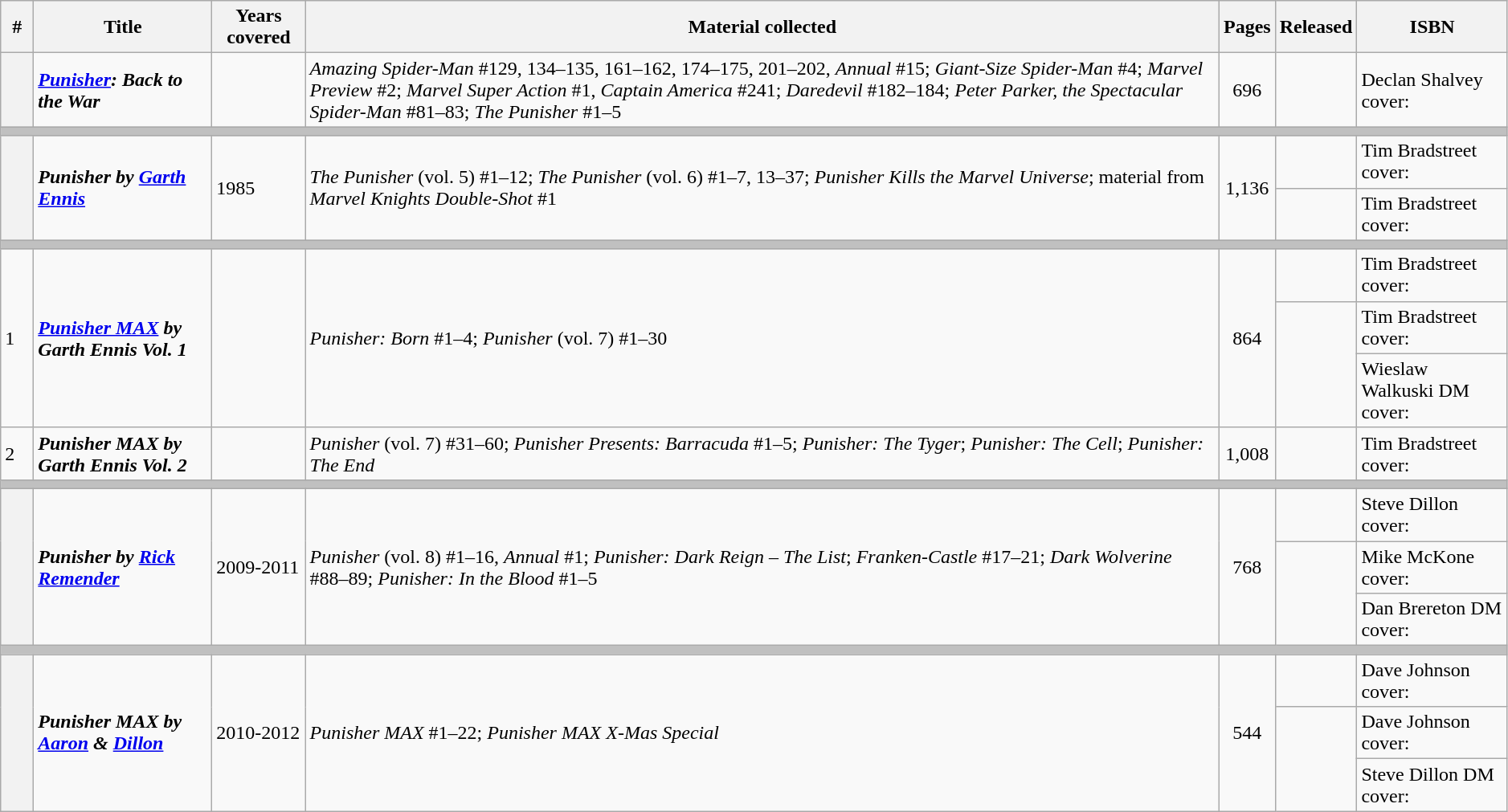<table class="wikitable sortable" width="99%">
<tr>
<th class="unsortable" width="20px">#</th>
<th>Title</th>
<th>Years covered</th>
<th class="unsortable">Material collected</th>
<th>Pages</th>
<th>Released</th>
<th class="unsortable">ISBN</th>
</tr>
<tr>
<th style="background-color: light grey;"></th>
<td><strong><em><a href='#'>Punisher</a>: Back to the War</em></strong></td>
<td></td>
<td><em>Amazing Spider-Man</em> #129, 134–135, 161–162, 174–175, 201–202, <em>Annual</em> #15; <em>Giant-Size Spider-Man</em> #4; <em>Marvel Preview</em> #2; <em>Marvel Super Action</em> #1, <em>Captain America</em> #241; <em>Daredevil</em> #182–184; <em>Peter Parker, the Spectacular Spider-Man</em> #81–83; <em>The Punisher</em> #1–5</td>
<td style="text-align: center;">696</td>
<td></td>
<td>Declan Shalvey cover: </td>
</tr>
<tr>
<th colspan="7" style="background-color: silver;"></th>
</tr>
<tr>
<th rowspan="2" style="background-color: light grey;"></th>
<td rowspan="2"><strong><em>Punisher by <a href='#'>Garth Ennis</a></em></strong></td>
<td rowspan="2"> 1985</td>
<td rowspan="2"><em>The Punisher</em> (vol. 5) #1–12; <em>The Punisher</em> (vol. 6) #1–7, 13–37; <em>Punisher Kills the Marvel Universe</em>; material from <em>Marvel Knights Double-Shot</em> #1</td>
<td rowspan="2" style="text-align: center;">1,136</td>
<td></td>
<td>Tim Bradstreet cover: </td>
</tr>
<tr>
<td></td>
<td>Tim Bradstreet cover: </td>
</tr>
<tr>
<th colspan="7" style="background-color: silver;"></th>
</tr>
<tr>
<td rowspan="3">1</td>
<td rowspan="3"><strong><em><a href='#'>Punisher MAX</a> by Garth Ennis Vol. 1</em></strong></td>
<td rowspan="3"></td>
<td rowspan="3"><em>Punisher: Born</em> #1–4; <em>Punisher</em> (vol. 7) #1–30</td>
<td rowspan="3" style="text-align: center;">864</td>
<td></td>
<td>Tim Bradstreet cover: </td>
</tr>
<tr>
<td rowspan="2"></td>
<td>Tim Bradstreet cover: </td>
</tr>
<tr>
<td>Wieslaw Walkuski DM cover: </td>
</tr>
<tr>
<td>2</td>
<td><strong><em>Punisher MAX by Garth Ennis Vol. 2</em></strong></td>
<td></td>
<td><em>Punisher</em> (vol. 7) #31–60; <em>Punisher Presents: Barracuda</em> #1–5; <em>Punisher: The Tyger</em>; <em>Punisher: The Cell</em>; <em>Punisher: The End</em></td>
<td style="text-align: center;">1,008</td>
<td></td>
<td>Tim Bradstreet cover: </td>
</tr>
<tr>
<th colspan="7" style="background-color: silver;"></th>
</tr>
<tr>
<th rowspan="3" style="background-color: light grey;"></th>
<td rowspan="3"><strong><em>Punisher by <a href='#'>Rick Remender</a></em></strong></td>
<td rowspan="3">2009-2011</td>
<td rowspan="3"><em>Punisher</em> (vol. 8) #1–16, <em>Annual</em> #1; <em>Punisher: Dark Reign – The List</em>; <em>Franken-Castle</em> #17–21; <em>Dark Wolverine</em> #88–89; <em>Punisher: In the Blood</em> #1–5</td>
<td rowspan="3" style="text-align: center;">768</td>
<td></td>
<td>Steve Dillon cover: </td>
</tr>
<tr>
<td rowspan="2"></td>
<td>Mike McKone cover: </td>
</tr>
<tr>
<td>Dan Brereton DM cover: </td>
</tr>
<tr>
<th colspan="7" style="background-color: silver;"></th>
</tr>
<tr>
<th rowspan="3" style="background-color: light grey;"></th>
<td rowspan="3"><strong><em>Punisher MAX by <a href='#'>Aaron</a> & <a href='#'>Dillon</a></em></strong></td>
<td rowspan="3">2010-2012</td>
<td rowspan="3"><em>Punisher MAX</em> #1–22; <em>Punisher MAX X-Mas Special</em></td>
<td rowspan="3" style="text-align: center;">544</td>
<td></td>
<td>Dave Johnson cover: </td>
</tr>
<tr>
<td rowspan="2"></td>
<td>Dave Johnson cover: </td>
</tr>
<tr>
<td>Steve Dillon DM cover: </td>
</tr>
</table>
